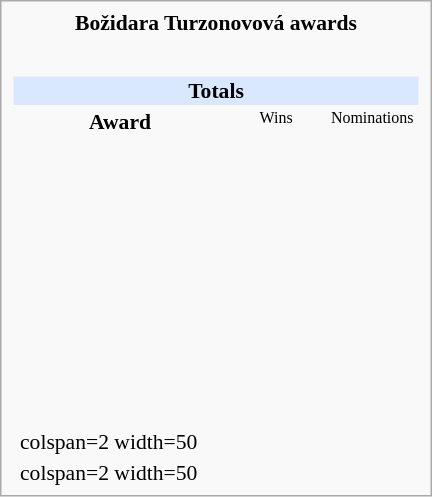<table class=infobox style="width:20em; font-size:90%; vertical-align:middle; background-color:#white;">
<tr>
<th colspan=2 style="text-align: center;"><strong>Božidara Turzonovová awards</strong></th>
</tr>
<tr>
<td colspan=3></td>
</tr>
<tr>
<td colspan=3><br><table class="collapsible collapsed" width=100%>
<tr>
<th colspan=3 style="background-color:#d9e8ff; text-align:center;">Totals</th>
</tr>
<tr style="background-color#d9e8ff; text-align:center;">
<th style="vertical-align: middle; text-align: center;">Award</th>
<td style="background#cceecc; font-size:8pt; width:60px; text-align: center;">Wins</td>
<td style="background#eecccc; font-size:8pt; width:60px; text-align: center;">Nominations</td>
</tr>
<tr>
<td align=center><br></td>
<td></td>
<td></td>
</tr>
<tr>
<td align=center><br></td>
<td></td>
<td></td>
</tr>
<tr>
<td align=center><br></td>
<td></td>
<td></td>
</tr>
<tr>
<td align=center><br></td>
<td></td>
<td></td>
</tr>
<tr>
<td align=center><br></td>
<td></td>
<td></td>
</tr>
<tr>
<td align=center><br></td>
<td></td>
<td></td>
</tr>
<tr>
<td align=center><br></td>
<td></td>
<td></td>
</tr>
<tr>
<td align=center><br></td>
<td></td>
<td></td>
</tr>
<tr>
<td align=center><br></td>
<td></td>
<td></td>
</tr>
</table>
</td>
</tr>
<tr style="background-color#d9e8ff">
<td></td>
<td>colspan=2 width=50 </td>
</tr>
<tr>
<td></td>
<td>colspan=2 width=50 </td>
</tr>
</table>
